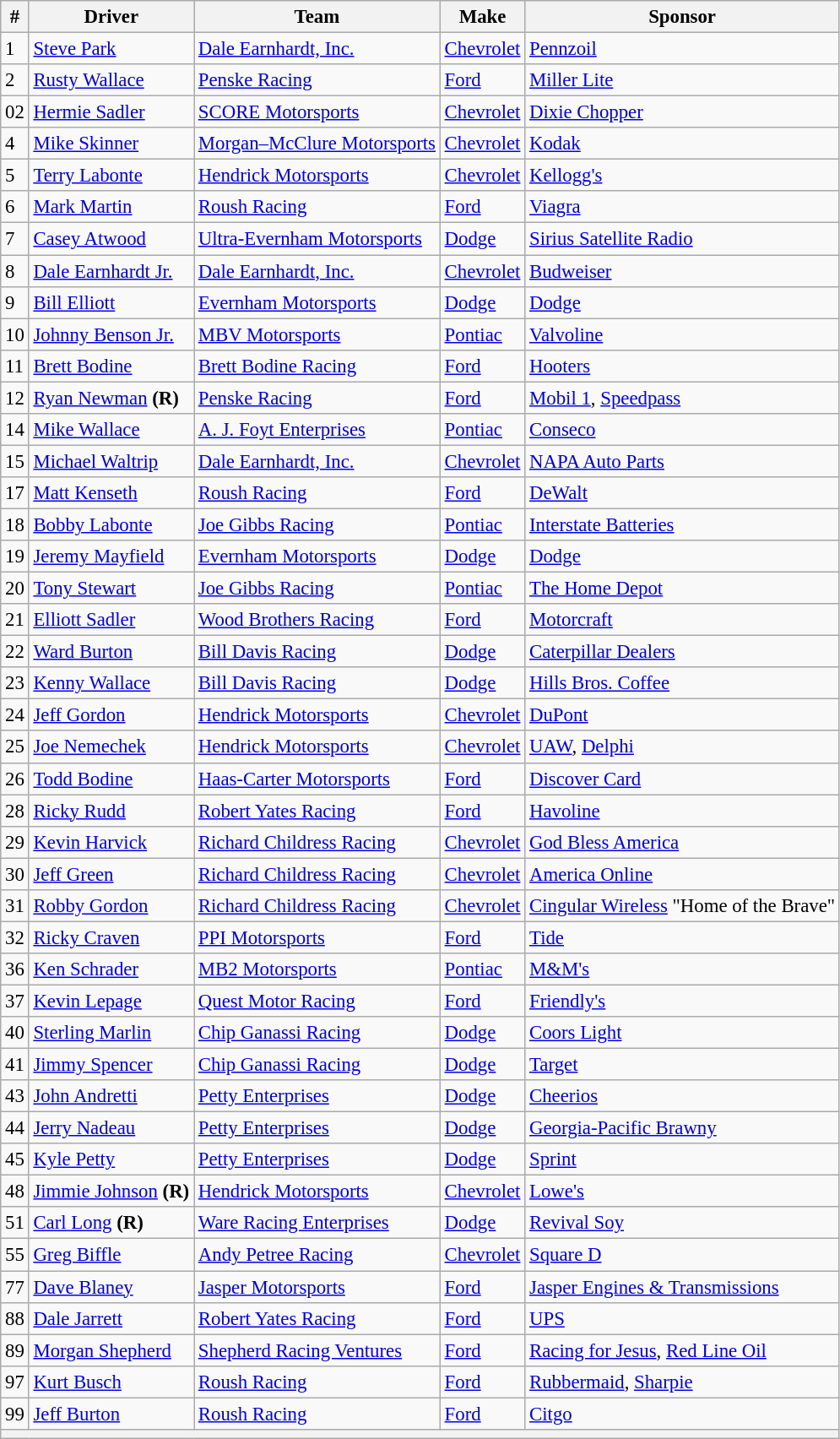<table class="wikitable" style="font-size:95%">
<tr>
<th>#</th>
<th>Driver</th>
<th>Team</th>
<th>Make</th>
<th>Sponsor</th>
</tr>
<tr>
<td>1</td>
<td><a href='#'>Steve Park</a></td>
<td><a href='#'>Dale Earnhardt, Inc.</a></td>
<td><a href='#'>Chevrolet</a></td>
<td><a href='#'>Pennzoil</a></td>
</tr>
<tr>
<td>2</td>
<td><a href='#'>Rusty Wallace</a></td>
<td><a href='#'>Penske Racing</a></td>
<td><a href='#'>Ford</a></td>
<td><a href='#'>Miller Lite</a></td>
</tr>
<tr>
<td>02</td>
<td><a href='#'>Hermie Sadler</a></td>
<td><a href='#'>SCORE Motorsports</a></td>
<td><a href='#'>Chevrolet</a></td>
<td><a href='#'>Dixie Chopper</a></td>
</tr>
<tr>
<td>4</td>
<td><a href='#'>Mike Skinner</a></td>
<td><a href='#'>Morgan–McClure Motorsports</a></td>
<td><a href='#'>Chevrolet</a></td>
<td><a href='#'>Kodak</a></td>
</tr>
<tr>
<td>5</td>
<td><a href='#'>Terry Labonte</a></td>
<td><a href='#'>Hendrick Motorsports</a></td>
<td><a href='#'>Chevrolet</a></td>
<td><a href='#'>Kellogg's</a></td>
</tr>
<tr>
<td>6</td>
<td><a href='#'>Mark Martin</a></td>
<td><a href='#'>Roush Racing</a></td>
<td><a href='#'>Ford</a></td>
<td><a href='#'>Viagra</a></td>
</tr>
<tr>
<td>7</td>
<td><a href='#'>Casey Atwood</a></td>
<td><a href='#'>Ultra-Evernham Motorsports</a></td>
<td><a href='#'>Dodge</a></td>
<td><a href='#'>Sirius Satellite Radio</a></td>
</tr>
<tr>
<td>8</td>
<td><a href='#'>Dale Earnhardt Jr.</a></td>
<td><a href='#'>Dale Earnhardt, Inc.</a></td>
<td><a href='#'>Chevrolet</a></td>
<td><a href='#'>Budweiser</a></td>
</tr>
<tr>
<td>9</td>
<td><a href='#'>Bill Elliott</a></td>
<td><a href='#'>Evernham Motorsports</a></td>
<td><a href='#'>Dodge</a></td>
<td><a href='#'>Dodge</a></td>
</tr>
<tr>
<td>10</td>
<td><a href='#'>Johnny Benson Jr.</a></td>
<td><a href='#'>MBV Motorsports</a></td>
<td><a href='#'>Pontiac</a></td>
<td><a href='#'>Valvoline</a></td>
</tr>
<tr>
<td>11</td>
<td><a href='#'>Brett Bodine</a></td>
<td><a href='#'>Brett Bodine Racing</a></td>
<td><a href='#'>Ford</a></td>
<td><a href='#'>Hooters</a></td>
</tr>
<tr>
<td>12</td>
<td><a href='#'>Ryan Newman</a> <strong>(R)</strong></td>
<td><a href='#'>Penske Racing</a></td>
<td><a href='#'>Ford</a></td>
<td><a href='#'>Mobil 1</a>, <a href='#'>Speedpass</a></td>
</tr>
<tr>
<td>14</td>
<td><a href='#'>Mike Wallace</a></td>
<td><a href='#'>A. J. Foyt Enterprises</a></td>
<td><a href='#'>Pontiac</a></td>
<td><a href='#'>Conseco</a></td>
</tr>
<tr>
<td>15</td>
<td><a href='#'>Michael Waltrip</a></td>
<td><a href='#'>Dale Earnhardt, Inc.</a></td>
<td><a href='#'>Chevrolet</a></td>
<td><a href='#'>NAPA Auto Parts</a></td>
</tr>
<tr>
<td>17</td>
<td><a href='#'>Matt Kenseth</a></td>
<td><a href='#'>Roush Racing</a></td>
<td><a href='#'>Ford</a></td>
<td><a href='#'>DeWalt</a></td>
</tr>
<tr>
<td>18</td>
<td><a href='#'>Bobby Labonte</a></td>
<td><a href='#'>Joe Gibbs Racing</a></td>
<td><a href='#'>Pontiac</a></td>
<td><a href='#'>Interstate Batteries</a></td>
</tr>
<tr>
<td>19</td>
<td><a href='#'>Jeremy Mayfield</a></td>
<td><a href='#'>Evernham Motorsports</a></td>
<td><a href='#'>Dodge</a></td>
<td><a href='#'>Dodge</a></td>
</tr>
<tr>
<td>20</td>
<td><a href='#'>Tony Stewart</a></td>
<td><a href='#'>Joe Gibbs Racing</a></td>
<td><a href='#'>Pontiac</a></td>
<td><a href='#'>The Home Depot</a></td>
</tr>
<tr>
<td>21</td>
<td><a href='#'>Elliott Sadler</a></td>
<td><a href='#'>Wood Brothers Racing</a></td>
<td><a href='#'>Ford</a></td>
<td><a href='#'>Motorcraft</a></td>
</tr>
<tr>
<td>22</td>
<td><a href='#'>Ward Burton</a></td>
<td><a href='#'>Bill Davis Racing</a></td>
<td><a href='#'>Dodge</a></td>
<td><a href='#'>Caterpillar Dealers</a></td>
</tr>
<tr>
<td>23</td>
<td><a href='#'>Kenny Wallace</a></td>
<td><a href='#'>Bill Davis Racing</a></td>
<td><a href='#'>Dodge</a></td>
<td><a href='#'>Hills Bros. Coffee</a></td>
</tr>
<tr>
<td>24</td>
<td><a href='#'>Jeff Gordon</a></td>
<td><a href='#'>Hendrick Motorsports</a></td>
<td><a href='#'>Chevrolet</a></td>
<td><a href='#'>DuPont</a></td>
</tr>
<tr>
<td>25</td>
<td><a href='#'>Joe Nemechek</a></td>
<td><a href='#'>Hendrick Motorsports</a></td>
<td><a href='#'>Chevrolet</a></td>
<td><a href='#'>UAW</a>, <a href='#'>Delphi</a></td>
</tr>
<tr>
<td>26</td>
<td><a href='#'>Todd Bodine</a></td>
<td><a href='#'>Haas-Carter Motorsports</a></td>
<td><a href='#'>Ford</a></td>
<td><a href='#'>Discover Card</a></td>
</tr>
<tr>
<td>28</td>
<td><a href='#'>Ricky Rudd</a></td>
<td><a href='#'>Robert Yates Racing</a></td>
<td><a href='#'>Ford</a></td>
<td><a href='#'>Havoline</a></td>
</tr>
<tr>
<td>29</td>
<td><a href='#'>Kevin Harvick</a></td>
<td><a href='#'>Richard Childress Racing</a></td>
<td><a href='#'>Chevrolet</a></td>
<td><a href='#'>God Bless America</a></td>
</tr>
<tr>
<td>30</td>
<td><a href='#'>Jeff Green</a></td>
<td><a href='#'>Richard Childress Racing</a></td>
<td><a href='#'>Chevrolet</a></td>
<td><a href='#'>America Online</a></td>
</tr>
<tr>
<td>31</td>
<td><a href='#'>Robby Gordon</a></td>
<td><a href='#'>Richard Childress Racing</a></td>
<td><a href='#'>Chevrolet</a></td>
<td><a href='#'>Cingular Wireless</a> "Home of the Brave"</td>
</tr>
<tr>
<td>32</td>
<td><a href='#'>Ricky Craven</a></td>
<td><a href='#'>PPI Motorsports</a></td>
<td><a href='#'>Ford</a></td>
<td><a href='#'>Tide</a></td>
</tr>
<tr>
<td>36</td>
<td><a href='#'>Ken Schrader</a></td>
<td><a href='#'>MB2 Motorsports</a></td>
<td><a href='#'>Pontiac</a></td>
<td><a href='#'>M&M's</a></td>
</tr>
<tr>
<td>37</td>
<td><a href='#'>Kevin Lepage</a></td>
<td><a href='#'>Quest Motor Racing</a></td>
<td><a href='#'>Ford</a></td>
<td><a href='#'>Friendly's</a></td>
</tr>
<tr>
<td>40</td>
<td><a href='#'>Sterling Marlin</a></td>
<td><a href='#'>Chip Ganassi Racing</a></td>
<td><a href='#'>Dodge</a></td>
<td><a href='#'>Coors Light</a></td>
</tr>
<tr>
<td>41</td>
<td><a href='#'>Jimmy Spencer</a></td>
<td><a href='#'>Chip Ganassi Racing</a></td>
<td><a href='#'>Dodge</a></td>
<td><a href='#'>Target</a></td>
</tr>
<tr>
<td>43</td>
<td><a href='#'>John Andretti</a></td>
<td><a href='#'>Petty Enterprises</a></td>
<td><a href='#'>Dodge</a></td>
<td><a href='#'>Cheerios</a></td>
</tr>
<tr>
<td>44</td>
<td><a href='#'>Jerry Nadeau</a></td>
<td><a href='#'>Petty Enterprises</a></td>
<td><a href='#'>Dodge</a></td>
<td><a href='#'>Georgia-Pacific Brawny</a></td>
</tr>
<tr>
<td>45</td>
<td><a href='#'>Kyle Petty</a></td>
<td><a href='#'>Petty Enterprises</a></td>
<td><a href='#'>Dodge</a></td>
<td><a href='#'>Sprint</a></td>
</tr>
<tr>
<td>48</td>
<td><a href='#'>Jimmie Johnson</a> <strong>(R)</strong></td>
<td><a href='#'>Hendrick Motorsports</a></td>
<td><a href='#'>Chevrolet</a></td>
<td><a href='#'>Lowe's</a></td>
</tr>
<tr>
<td>51</td>
<td><a href='#'>Carl Long</a> <strong>(R)</strong></td>
<td><a href='#'>Ware Racing Enterprises</a></td>
<td><a href='#'>Dodge</a></td>
<td><a href='#'>Revival Soy</a></td>
</tr>
<tr>
<td>55</td>
<td><a href='#'>Greg Biffle</a></td>
<td><a href='#'>Andy Petree Racing</a></td>
<td><a href='#'>Chevrolet</a></td>
<td><a href='#'>Square D</a></td>
</tr>
<tr>
<td>77</td>
<td><a href='#'>Dave Blaney</a></td>
<td><a href='#'>Jasper Motorsports</a></td>
<td><a href='#'>Ford</a></td>
<td><a href='#'>Jasper Engines & Transmissions</a></td>
</tr>
<tr>
<td>88</td>
<td><a href='#'>Dale Jarrett</a></td>
<td><a href='#'>Robert Yates Racing</a></td>
<td><a href='#'>Ford</a></td>
<td><a href='#'>UPS</a></td>
</tr>
<tr>
<td>89</td>
<td><a href='#'>Morgan Shepherd</a></td>
<td><a href='#'>Shepherd Racing Ventures</a></td>
<td><a href='#'>Ford</a></td>
<td><a href='#'>Racing for Jesus</a>, <a href='#'>Red Line Oil</a></td>
</tr>
<tr>
<td>97</td>
<td><a href='#'>Kurt Busch</a></td>
<td><a href='#'>Roush Racing</a></td>
<td><a href='#'>Ford</a></td>
<td><a href='#'>Rubbermaid</a>, <a href='#'>Sharpie</a></td>
</tr>
<tr>
<td>99</td>
<td><a href='#'>Jeff Burton</a></td>
<td><a href='#'>Roush Racing</a></td>
<td><a href='#'>Ford</a></td>
<td><a href='#'>Citgo</a></td>
</tr>
<tr>
<th colspan="5"></th>
</tr>
</table>
